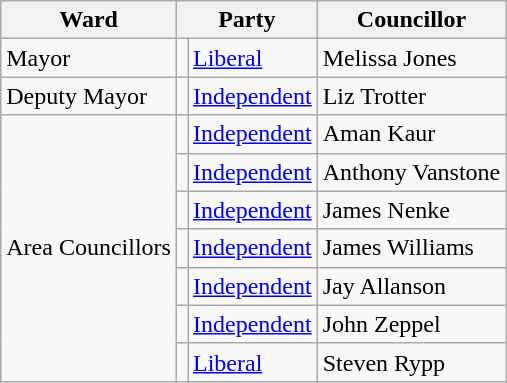<table class="wikitable">
<tr>
<th>Ward</th>
<th colspan="2">Party</th>
<th>Councillor</th>
</tr>
<tr>
<td rowspan="1">Mayor</td>
<td></td>
<td><a href='#'>Liberal</a></td>
<td>Melissa Jones</td>
</tr>
<tr>
<td>Deputy Mayor</td>
<td></td>
<td><a href='#'>Independent</a></td>
<td>Liz Trotter</td>
</tr>
<tr>
<td rowspan="7">Area Councillors</td>
<td></td>
<td><a href='#'>Independent</a></td>
<td>Aman Kaur</td>
</tr>
<tr>
<td></td>
<td><a href='#'>Independent</a></td>
<td>Anthony Vanstone</td>
</tr>
<tr>
<td></td>
<td><a href='#'>Independent</a></td>
<td>James Nenke</td>
</tr>
<tr>
<td></td>
<td><a href='#'>Independent</a></td>
<td>James Williams</td>
</tr>
<tr>
<td></td>
<td><a href='#'>Independent</a></td>
<td>Jay Allanson</td>
</tr>
<tr>
<td></td>
<td><a href='#'>Independent</a></td>
<td>John Zeppel</td>
</tr>
<tr>
<td></td>
<td><a href='#'>Liberal</a></td>
<td>Steven Rypp</td>
</tr>
</table>
